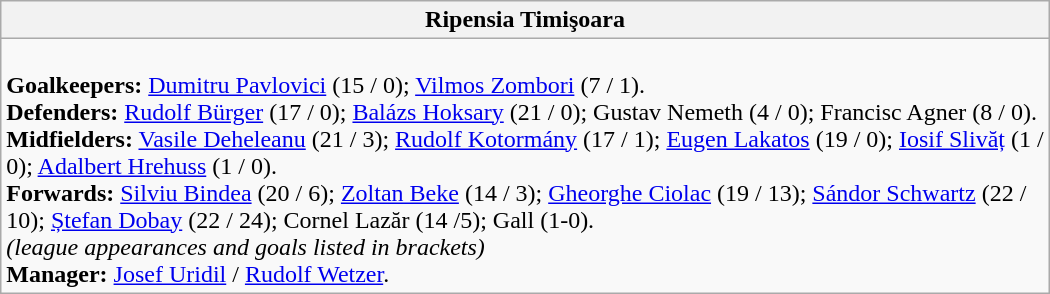<table class="wikitable" style="width:700px">
<tr>
<th>Ripensia Timişoara</th>
</tr>
<tr>
<td><br><strong>Goalkeepers:</strong> <a href='#'>Dumitru Pavlovici</a> (15 / 0); <a href='#'>Vilmos Zombori</a> (7 / 1).<br>
<strong>Defenders:</strong> <a href='#'>Rudolf Bürger</a> (17 / 0); <a href='#'>Balázs Hoksary</a> (21 / 0); Gustav Nemeth (4 / 0); Francisc Agner (8 / 0).<br>
<strong>Midfielders:</strong> <a href='#'>Vasile Deheleanu</a> (21 / 3); <a href='#'>Rudolf Kotormány</a> (17 / 1); <a href='#'>Eugen Lakatos</a> (19 / 0); <a href='#'>Iosif Slivăț</a> (1 / 0); <a href='#'>Adalbert Hrehuss</a> (1 / 0).<br>
<strong>Forwards:</strong> <a href='#'>Silviu Bindea</a> (20 / 6); <a href='#'>Zoltan Beke</a> (14 / 3); <a href='#'>Gheorghe Ciolac</a> (19 / 13); <a href='#'>Sándor Schwartz</a> (22 / 10); <a href='#'>Ștefan Dobay</a> (22 / 24); Cornel Lazăr (14 /5); Gall (1-0).
<br><em>(league appearances and goals listed in brackets)</em><br><strong>Manager:</strong> <a href='#'>Josef Uridil</a>  / <a href='#'>Rudolf Wetzer</a>.</td>
</tr>
</table>
